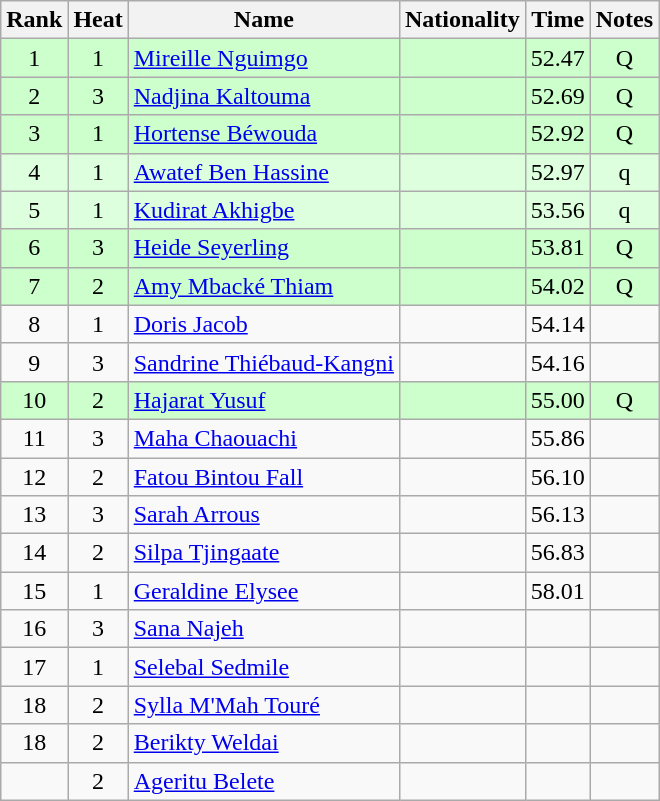<table class="wikitable sortable" style="text-align:center">
<tr>
<th>Rank</th>
<th>Heat</th>
<th>Name</th>
<th>Nationality</th>
<th>Time</th>
<th>Notes</th>
</tr>
<tr bgcolor=ccffcc>
<td>1</td>
<td>1</td>
<td align=left><a href='#'>Mireille Nguimgo</a></td>
<td align=left></td>
<td>52.47</td>
<td>Q</td>
</tr>
<tr bgcolor=ccffcc>
<td>2</td>
<td>3</td>
<td align=left><a href='#'>Nadjina Kaltouma</a></td>
<td align=left></td>
<td>52.69</td>
<td>Q</td>
</tr>
<tr bgcolor=ccffcc>
<td>3</td>
<td>1</td>
<td align=left><a href='#'>Hortense Béwouda</a></td>
<td align=left></td>
<td>52.92</td>
<td>Q</td>
</tr>
<tr bgcolor=ddffdd>
<td>4</td>
<td>1</td>
<td align=left><a href='#'>Awatef Ben Hassine</a></td>
<td align=left></td>
<td>52.97</td>
<td>q</td>
</tr>
<tr bgcolor=ddffdd>
<td>5</td>
<td>1</td>
<td align=left><a href='#'>Kudirat Akhigbe</a></td>
<td align=left></td>
<td>53.56</td>
<td>q</td>
</tr>
<tr bgcolor=ccffcc>
<td>6</td>
<td>3</td>
<td align=left><a href='#'>Heide Seyerling</a></td>
<td align=left></td>
<td>53.81</td>
<td>Q</td>
</tr>
<tr bgcolor=ccffcc>
<td>7</td>
<td>2</td>
<td align=left><a href='#'>Amy Mbacké Thiam</a></td>
<td align=left></td>
<td>54.02</td>
<td>Q</td>
</tr>
<tr>
<td>8</td>
<td>1</td>
<td align=left><a href='#'>Doris Jacob</a></td>
<td align=left></td>
<td>54.14</td>
<td></td>
</tr>
<tr>
<td>9</td>
<td>3</td>
<td align=left><a href='#'>Sandrine Thiébaud-Kangni</a></td>
<td align=left></td>
<td>54.16</td>
<td></td>
</tr>
<tr bgcolor=ccffcc>
<td>10</td>
<td>2</td>
<td align=left><a href='#'>Hajarat Yusuf</a></td>
<td align=left></td>
<td>55.00</td>
<td>Q</td>
</tr>
<tr>
<td>11</td>
<td>3</td>
<td align=left><a href='#'>Maha Chaouachi</a></td>
<td align=left></td>
<td>55.86</td>
<td></td>
</tr>
<tr>
<td>12</td>
<td>2</td>
<td align=left><a href='#'>Fatou Bintou Fall</a></td>
<td align=left></td>
<td>56.10</td>
<td></td>
</tr>
<tr>
<td>13</td>
<td>3</td>
<td align=left><a href='#'>Sarah Arrous</a></td>
<td align=left></td>
<td>56.13</td>
<td></td>
</tr>
<tr>
<td>14</td>
<td>2</td>
<td align=left><a href='#'>Silpa Tjingaate</a></td>
<td align=left></td>
<td>56.83</td>
<td></td>
</tr>
<tr>
<td>15</td>
<td>1</td>
<td align=left><a href='#'>Geraldine Elysee</a></td>
<td align=left></td>
<td>58.01</td>
<td></td>
</tr>
<tr>
<td>16</td>
<td>3</td>
<td align=left><a href='#'>Sana Najeh</a></td>
<td align=left></td>
<td></td>
<td></td>
</tr>
<tr>
<td>17</td>
<td>1</td>
<td align=left><a href='#'>Selebal Sedmile</a></td>
<td align=left></td>
<td></td>
<td></td>
</tr>
<tr>
<td>18</td>
<td>2</td>
<td align=left><a href='#'>Sylla M'Mah Touré</a></td>
<td align=left></td>
<td></td>
<td></td>
</tr>
<tr>
<td>18</td>
<td>2</td>
<td align=left><a href='#'>Berikty Weldai</a></td>
<td align=left></td>
<td></td>
<td></td>
</tr>
<tr>
<td></td>
<td>2</td>
<td align=left><a href='#'>Ageritu Belete</a></td>
<td align=left></td>
<td></td>
<td></td>
</tr>
</table>
